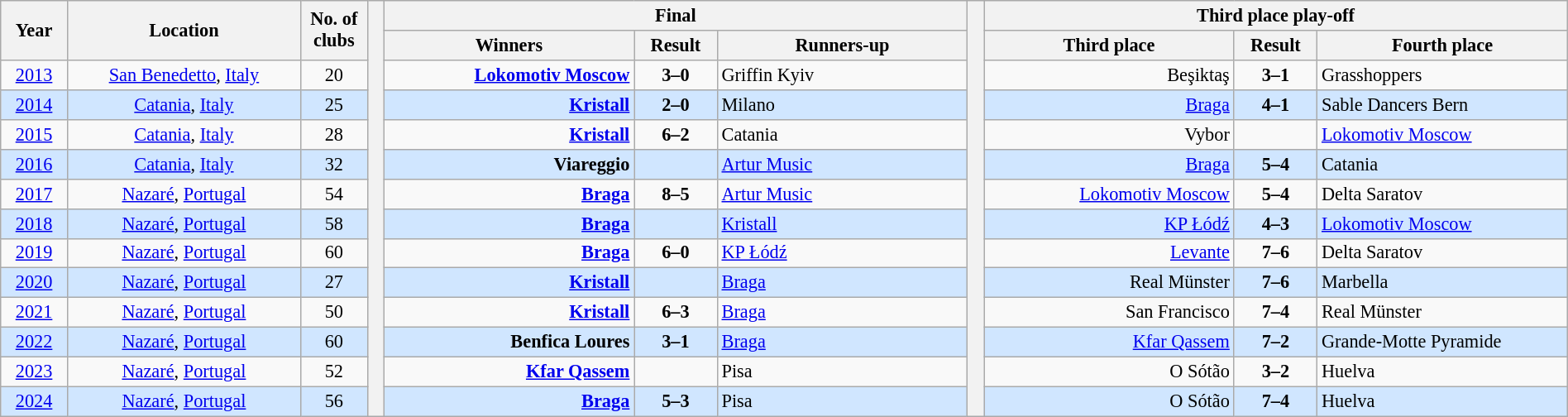<table class=wikitable style="border-collapse:collapse; font-size:93%;" width="100%">
<tr>
<th rowspan="2" width="4%">Year</th>
<th rowspan="2" width="14%">Location</th>
<th rowspan="2" width="4%">No. of clubs</th>
<th rowspan=14 width="1%"></th>
<th colspan="3">Final</th>
<th rowspan=14 width="1%"></th>
<th colspan="3">Third place play-off</th>
</tr>
<tr bgcolor="#EFEFEF">
<th width="15%">Winners</th>
<th width="5%">Result</th>
<th width="15%">Runners-up</th>
<th width="15%">Third place</th>
<th width="5%">Result</th>
<th width="15%">Fourth place</th>
</tr>
<tr align="center">
<td><a href='#'>2013</a></td>
<td> <a href='#'>San Benedetto</a>, <a href='#'>Italy</a></td>
<td>20</td>
<td align="right"><strong><a href='#'>Lokomotiv Moscow</a> </strong></td>
<td><strong>3–0</strong></td>
<td align="left"> Griffin Kyiv</td>
<td align="right">Beşiktaş </td>
<td><strong>3–1</strong></td>
<td align="left"> Grasshoppers</td>
</tr>
<tr align="center" style="background: #D0E6FF;">
<td><a href='#'>2014</a></td>
<td> <a href='#'>Catania</a>, <a href='#'>Italy</a></td>
<td>25</td>
<td align="right"><strong><a href='#'>Kristall</a> </strong></td>
<td><strong>2–0</strong></td>
<td align="left"> Milano</td>
<td align="right"><a href='#'>Braga</a> </td>
<td><strong>4–1 </strong></td>
<td align="left"> Sable Dancers Bern</td>
</tr>
<tr align="center">
<td><a href='#'>2015</a></td>
<td> <a href='#'>Catania</a>, <a href='#'>Italy</a></td>
<td>28</td>
<td align="right"><strong><a href='#'>Kristall</a> </strong></td>
<td><strong>6–2</strong></td>
<td align="left"> Catania</td>
<td align="right">Vybor </td>
<td><strong></strong></td>
<td align="left"> <a href='#'>Lokomotiv Moscow</a></td>
</tr>
<tr align="center" style="background: #D0E6FF;">
<td><a href='#'>2016</a></td>
<td> <a href='#'>Catania</a>, <a href='#'>Italy</a></td>
<td>32</td>
<td align="right"><strong>Viareggio </strong></td>
<td><strong></strong></td>
<td align="left"> <a href='#'>Artur Music</a></td>
<td align="right"><a href='#'>Braga</a> </td>
<td><strong>5–4</strong></td>
<td align="left"> Catania</td>
</tr>
<tr align="center">
<td><a href='#'>2017</a></td>
<td> <a href='#'>Nazaré</a>, <a href='#'>Portugal</a></td>
<td>54</td>
<td align="right"><strong><a href='#'>Braga</a> </strong></td>
<td><strong>8–5</strong></td>
<td align="left"> <a href='#'>Artur Music</a></td>
<td align="right"><a href='#'>Lokomotiv Moscow</a> </td>
<td><strong>5–4</strong></td>
<td align="left"> Delta Saratov</td>
</tr>
<tr align="center" style="background: #D0E6FF;">
<td><a href='#'>2018</a></td>
<td> <a href='#'>Nazaré</a>, <a href='#'>Portugal</a></td>
<td>58</td>
<td align="right"><strong><a href='#'>Braga</a> </strong></td>
<td><strong></strong></td>
<td align="left"> <a href='#'>Kristall</a></td>
<td align="right"><a href='#'>KP Łódź</a> </td>
<td><strong>4–3</strong></td>
<td align="left"> <a href='#'>Lokomotiv Moscow</a></td>
</tr>
<tr align="center">
<td><a href='#'>2019</a></td>
<td> <a href='#'>Nazaré</a>, <a href='#'>Portugal</a></td>
<td>60</td>
<td align="right"><strong><a href='#'>Braga</a> </strong></td>
<td><strong>6–0</strong></td>
<td align="left"> <a href='#'>KP Łódź</a></td>
<td align="right"><a href='#'>Levante</a> </td>
<td><strong>7–6</strong></td>
<td align="left"> Delta Saratov</td>
</tr>
<tr align="center" style="background: #D0E6FF;">
<td><a href='#'>2020</a></td>
<td> <a href='#'>Nazaré</a>, <a href='#'>Portugal</a></td>
<td>27</td>
<td align="right"><strong><a href='#'>Kristall</a> </strong></td>
<td><strong></strong></td>
<td align="left"> <a href='#'>Braga</a></td>
<td align="right">Real Münster </td>
<td><strong>7–6</strong></td>
<td align="left"> Marbella</td>
</tr>
<tr align="center">
<td><a href='#'>2021</a></td>
<td> <a href='#'>Nazaré</a>, <a href='#'>Portugal</a></td>
<td>50</td>
<td align="right"><strong><a href='#'>Kristall</a> </strong></td>
<td><strong>6–3</strong></td>
<td align="left"> <a href='#'>Braga</a></td>
<td align="right">San Francisco </td>
<td><strong>7–4</strong></td>
<td align="left"> Real Münster</td>
</tr>
<tr align="center" style="background: #D0E6FF;">
<td><a href='#'>2022</a></td>
<td> <a href='#'>Nazaré</a>, <a href='#'>Portugal</a></td>
<td>60</td>
<td align="right"><strong>Benfica Loures </strong></td>
<td><strong>3–1</strong></td>
<td align="left"> <a href='#'>Braga</a></td>
<td align="right"><a href='#'>Kfar Qassem</a> </td>
<td><strong>7–2</strong></td>
<td align="left"> Grande-Motte Pyramide</td>
</tr>
<tr align="center">
<td><a href='#'>2023</a></td>
<td> <a href='#'>Nazaré</a>, <a href='#'>Portugal</a></td>
<td>52</td>
<td align="right"><strong><a href='#'>Kfar Qassem</a> </strong></td>
<td><strong></strong></td>
<td align="left"> Pisa</td>
<td align="right">O Sótão </td>
<td><strong>3–2</strong></td>
<td align="left"> Huelva</td>
</tr>
<tr align="center" style="background: #D0E6FF;">
<td><a href='#'>2024</a></td>
<td> <a href='#'>Nazaré</a>, <a href='#'>Portugal</a></td>
<td>56</td>
<td align="right"><strong><a href='#'>Braga</a> </strong></td>
<td><strong>5–3</strong></td>
<td align="left"> Pisa</td>
<td align="right">O Sótão </td>
<td><strong>7–4</strong></td>
<td align="left"> Huelva</td>
</tr>
</table>
